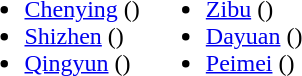<table>
<tr>
<td valign="top"><br><ul><li><a href='#'>Chenying</a> ()</li><li><a href='#'>Shizhen</a> ()</li><li><a href='#'>Qingyun</a> ()</li></ul></td>
<td valign="top"><br><ul><li><a href='#'>Zibu</a> ()</li><li><a href='#'>Dayuan</a> ()</li><li><a href='#'>Peimei</a> ()</li></ul></td>
</tr>
</table>
